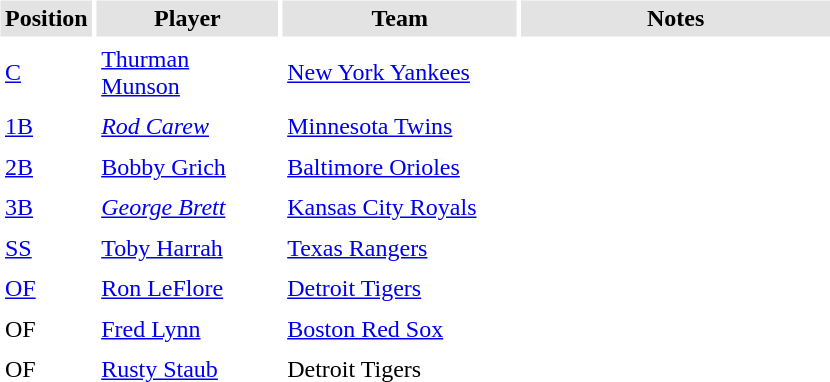<table border="0" cellspacing="3" cellpadding="3">
<tr style="background: #e3e3e3;">
<th width="50">Position</th>
<th style="width:115px;">Player</th>
<th style="width:150px;">Team</th>
<th style="width:200px;">Notes</th>
</tr>
<tr>
<td><a href='#'>C</a></td>
<td><a href='#'>Thurman Munson</a></td>
<td><a href='#'>New York Yankees</a></td>
<td></td>
</tr>
<tr>
<td><a href='#'>1B</a></td>
<td><em><a href='#'>Rod Carew</a></em></td>
<td><a href='#'>Minnesota Twins</a></td>
<td></td>
</tr>
<tr>
<td><a href='#'>2B</a></td>
<td><a href='#'>Bobby Grich</a></td>
<td><a href='#'>Baltimore Orioles</a></td>
<td></td>
</tr>
<tr>
<td><a href='#'>3B</a></td>
<td><em><a href='#'>George Brett</a></em></td>
<td><a href='#'>Kansas City Royals</a></td>
<td></td>
</tr>
<tr>
<td><a href='#'>SS</a></td>
<td><a href='#'>Toby Harrah</a></td>
<td><a href='#'>Texas Rangers</a></td>
<td></td>
</tr>
<tr>
<td><a href='#'>OF</a></td>
<td><a href='#'>Ron LeFlore</a></td>
<td><a href='#'>Detroit Tigers</a></td>
<td></td>
</tr>
<tr>
<td>OF</td>
<td><a href='#'>Fred Lynn</a></td>
<td><a href='#'>Boston Red Sox</a></td>
<td></td>
</tr>
<tr>
<td>OF</td>
<td><a href='#'>Rusty Staub</a></td>
<td>Detroit Tigers</td>
<td></td>
</tr>
</table>
